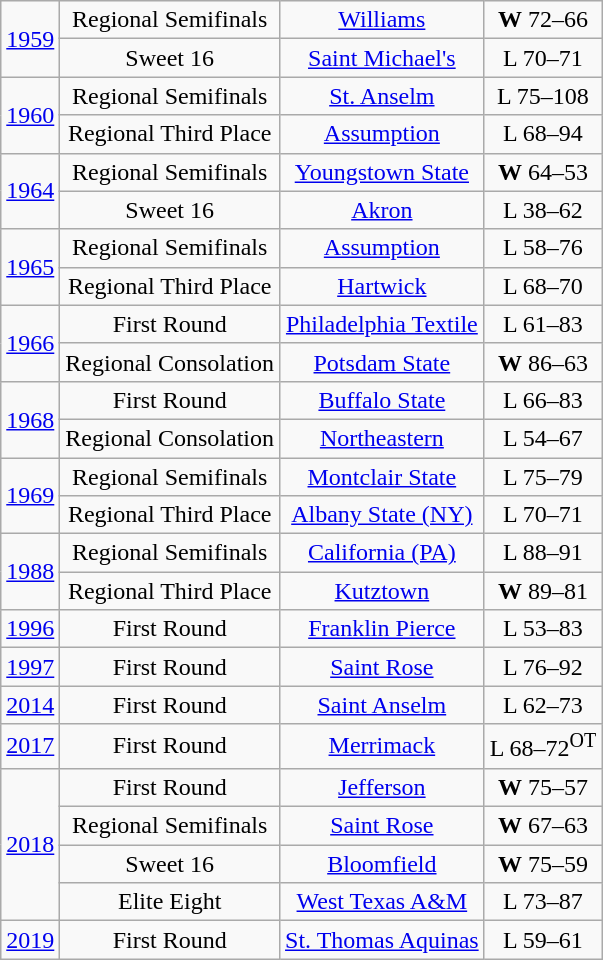<table class="wikitable" style="text-align: center;">
<tr>
<td rowspan="2"><a href='#'>1959</a></td>
<td>Regional Semifinals</td>
<td><a href='#'>Williams</a></td>
<td><strong>W</strong> 72–66</td>
</tr>
<tr>
<td>Sweet 16</td>
<td><a href='#'>Saint Michael's</a></td>
<td>L 70–71</td>
</tr>
<tr>
<td rowspan="2"><a href='#'>1960</a></td>
<td>Regional Semifinals</td>
<td><a href='#'>St. Anselm</a></td>
<td>L 75–108</td>
</tr>
<tr>
<td>Regional Third Place</td>
<td><a href='#'>Assumption</a></td>
<td>L 68–94</td>
</tr>
<tr>
<td rowspan="2"><a href='#'>1964</a></td>
<td>Regional Semifinals</td>
<td><a href='#'>Youngstown State</a></td>
<td><strong>W</strong> 64–53</td>
</tr>
<tr>
<td>Sweet 16</td>
<td><a href='#'>Akron</a></td>
<td>L 38–62</td>
</tr>
<tr>
<td rowspan="2"><a href='#'>1965</a></td>
<td>Regional Semifinals</td>
<td><a href='#'>Assumption</a></td>
<td>L 58–76</td>
</tr>
<tr>
<td>Regional Third Place</td>
<td><a href='#'>Hartwick</a></td>
<td>L 68–70</td>
</tr>
<tr>
<td rowspan="2"><a href='#'>1966</a></td>
<td>First Round</td>
<td><a href='#'>Philadelphia Textile</a></td>
<td>L 61–83</td>
</tr>
<tr>
<td>Regional Consolation</td>
<td><a href='#'>Potsdam State</a></td>
<td><strong>W</strong> 86–63</td>
</tr>
<tr>
<td rowspan="2"><a href='#'>1968</a></td>
<td>First Round</td>
<td><a href='#'>Buffalo State</a></td>
<td>L 66–83</td>
</tr>
<tr>
<td>Regional Consolation</td>
<td><a href='#'>Northeastern</a></td>
<td>L 54–67</td>
</tr>
<tr>
<td rowspan="2"><a href='#'>1969</a></td>
<td>Regional Semifinals</td>
<td><a href='#'>Montclair State</a></td>
<td>L 75–79</td>
</tr>
<tr>
<td>Regional Third Place</td>
<td><a href='#'>Albany State (NY)</a></td>
<td>L 70–71</td>
</tr>
<tr>
<td rowspan="2"><a href='#'>1988</a></td>
<td>Regional Semifinals</td>
<td><a href='#'>California (PA)</a></td>
<td>L 88–91</td>
</tr>
<tr>
<td>Regional Third Place</td>
<td><a href='#'>Kutztown</a></td>
<td><strong>W</strong> 89–81</td>
</tr>
<tr>
<td><a href='#'>1996</a></td>
<td>First Round</td>
<td><a href='#'>Franklin Pierce</a></td>
<td>L 53–83</td>
</tr>
<tr>
<td><a href='#'>1997</a></td>
<td>First Round</td>
<td><a href='#'>Saint Rose</a></td>
<td>L 76–92</td>
</tr>
<tr>
<td><a href='#'>2014</a></td>
<td>First Round</td>
<td><a href='#'>Saint Anselm</a></td>
<td>L 62–73</td>
</tr>
<tr>
<td><a href='#'>2017</a></td>
<td>First Round</td>
<td><a href='#'>Merrimack</a></td>
<td>L 68–72<sup>OT</sup></td>
</tr>
<tr>
<td rowspan="4"><a href='#'>2018</a></td>
<td>First Round</td>
<td><a href='#'>Jefferson</a></td>
<td><strong>W</strong> 75–57</td>
</tr>
<tr>
<td>Regional Semifinals</td>
<td><a href='#'>Saint Rose</a></td>
<td><strong>W</strong> 67–63</td>
</tr>
<tr>
<td>Sweet 16</td>
<td><a href='#'>Bloomfield</a></td>
<td><strong>W</strong> 75–59</td>
</tr>
<tr>
<td>Elite Eight</td>
<td><a href='#'>West Texas A&M</a></td>
<td>L 73–87</td>
</tr>
<tr>
<td><a href='#'>2019</a></td>
<td>First Round</td>
<td><a href='#'>St. Thomas Aquinas</a></td>
<td>L 59–61</td>
</tr>
</table>
